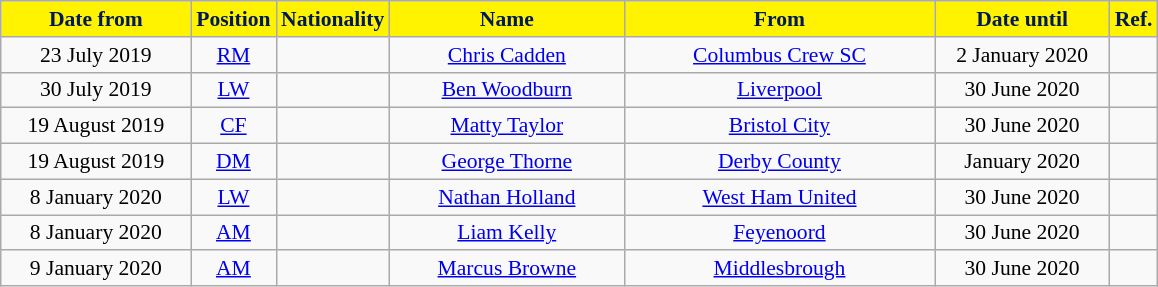<table class="wikitable"  style="text-align:center; font-size:90%; ">
<tr>
<th style="background:#fff300; color:#001958; width:120px;">Date from</th>
<th style="background:#fff300; color:#001958; width:50px;">Position</th>
<th style="background:#fff300; color:#001958; width:50px;">Nationality</th>
<th style="background:#fff300; color:#001958; width:150px;">Name</th>
<th style="background:#fff300; color:#001958; width:200px;">From</th>
<th style="background:#fff300; color:#001958; width:110px;">Date until</th>
<th style="background:#fff300; color:#001958; width:25px;">Ref.</th>
</tr>
<tr>
<td>23 July 2019</td>
<td><a href='#'>RM</a></td>
<td></td>
<td><a href='#'>Chris Cadden</a></td>
<td> <a href='#'>Columbus Crew SC</a></td>
<td>2 January 2020</td>
<td></td>
</tr>
<tr>
<td>30 July 2019</td>
<td><a href='#'>LW</a></td>
<td></td>
<td><a href='#'>Ben Woodburn</a></td>
<td> <a href='#'>Liverpool</a></td>
<td>30 June 2020</td>
<td></td>
</tr>
<tr>
<td>19 August 2019</td>
<td><a href='#'>CF</a></td>
<td></td>
<td><a href='#'>Matty Taylor</a></td>
<td> <a href='#'>Bristol City</a></td>
<td>30 June 2020</td>
<td></td>
</tr>
<tr>
<td>19 August 2019</td>
<td><a href='#'>DM</a></td>
<td></td>
<td><a href='#'>George Thorne</a></td>
<td> <a href='#'>Derby County</a></td>
<td>January 2020</td>
<td></td>
</tr>
<tr>
<td>8 January 2020</td>
<td><a href='#'>LW</a></td>
<td></td>
<td><a href='#'>Nathan Holland</a></td>
<td> <a href='#'>West Ham United</a></td>
<td>30 June 2020</td>
<td></td>
</tr>
<tr>
<td>8 January 2020</td>
<td><a href='#'>AM</a></td>
<td></td>
<td><a href='#'>Liam Kelly</a></td>
<td> <a href='#'>Feyenoord</a></td>
<td>30 June 2020</td>
<td></td>
</tr>
<tr>
<td>9 January 2020</td>
<td><a href='#'>AM</a></td>
<td></td>
<td><a href='#'>Marcus Browne</a></td>
<td> <a href='#'>Middlesbrough</a></td>
<td>30 June 2020</td>
<td></td>
</tr>
</table>
